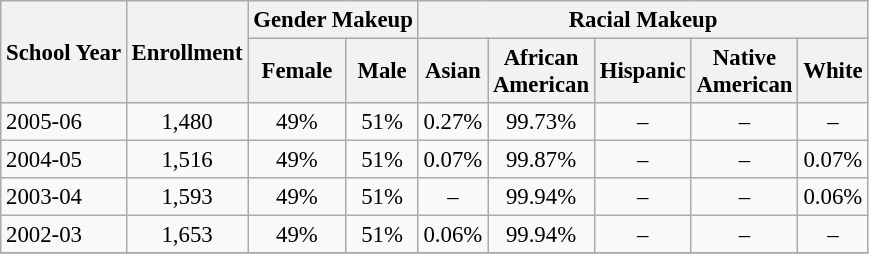<table class="wikitable" style="font-size: 95%;">
<tr>
<th rowspan="2">School Year</th>
<th rowspan="2">Enrollment</th>
<th colspan="2">Gender Makeup</th>
<th colspan="5">Racial Makeup</th>
</tr>
<tr>
<th>Female</th>
<th>Male</th>
<th>Asian</th>
<th>African <br>American</th>
<th>Hispanic</th>
<th>Native <br>American</th>
<th>White</th>
</tr>
<tr>
<td align="left">2005-06</td>
<td align="center">1,480</td>
<td align="center">49%</td>
<td align="center">51%</td>
<td align="center">0.27%</td>
<td align="center">99.73%</td>
<td align="center">–</td>
<td align="center">–</td>
<td align="center">–</td>
</tr>
<tr>
<td align="left">2004-05</td>
<td align="center">1,516</td>
<td align="center">49%</td>
<td align="center">51%</td>
<td align="center">0.07%</td>
<td align="center">99.87%</td>
<td align="center">–</td>
<td align="center">–</td>
<td align="center">0.07%</td>
</tr>
<tr>
<td align="left">2003-04</td>
<td align="center">1,593</td>
<td align="center">49%</td>
<td align="center">51%</td>
<td align="center">–</td>
<td align="center">99.94%</td>
<td align="center">–</td>
<td align="center">–</td>
<td align="center">0.06%</td>
</tr>
<tr>
<td align="left">2002-03</td>
<td align="center">1,653</td>
<td align="center">49%</td>
<td align="center">51%</td>
<td align="center">0.06%</td>
<td align="center">99.94%</td>
<td align="center">–</td>
<td align="center">–</td>
<td align="center">–</td>
</tr>
<tr>
</tr>
</table>
